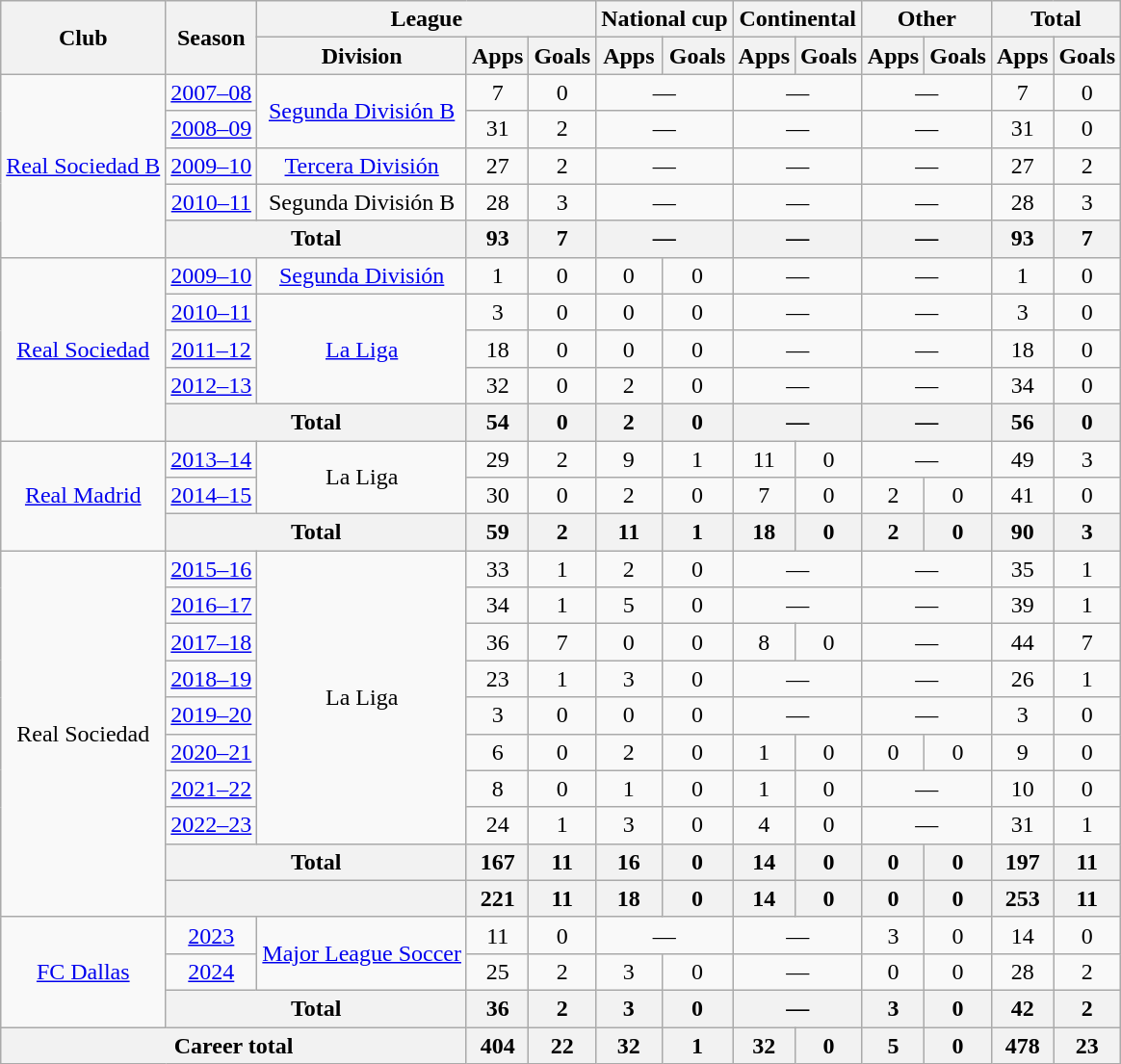<table class="wikitable" style="text-align:center">
<tr>
<th rowspan="2">Club</th>
<th rowspan="2">Season</th>
<th colspan="3">League</th>
<th colspan="2">National cup</th>
<th colspan="2">Continental</th>
<th colspan="2">Other</th>
<th colspan="2">Total</th>
</tr>
<tr>
<th>Division</th>
<th>Apps</th>
<th>Goals</th>
<th>Apps</th>
<th>Goals</th>
<th>Apps</th>
<th>Goals</th>
<th>Apps</th>
<th>Goals</th>
<th>Apps</th>
<th>Goals</th>
</tr>
<tr>
<td rowspan="5"><a href='#'>Real Sociedad B</a></td>
<td><a href='#'>2007–08</a></td>
<td rowspan="2"><a href='#'>Segunda División B</a></td>
<td>7</td>
<td>0</td>
<td colspan="2">—</td>
<td colspan="2">—</td>
<td colspan="2">—</td>
<td>7</td>
<td>0</td>
</tr>
<tr>
<td><a href='#'>2008–09</a></td>
<td>31</td>
<td>2</td>
<td colspan="2">—</td>
<td colspan="2">—</td>
<td colspan="2">—</td>
<td>31</td>
<td>0</td>
</tr>
<tr>
<td><a href='#'>2009–10</a></td>
<td><a href='#'>Tercera División</a></td>
<td>27</td>
<td>2</td>
<td colspan="2">—</td>
<td colspan="2">—</td>
<td colspan="2">—</td>
<td>27</td>
<td>2</td>
</tr>
<tr>
<td><a href='#'>2010–11</a></td>
<td>Segunda División B</td>
<td>28</td>
<td>3</td>
<td colspan="2">—</td>
<td colspan="2">—</td>
<td colspan="2">—</td>
<td>28</td>
<td>3</td>
</tr>
<tr>
<th colspan="2">Total</th>
<th>93</th>
<th>7</th>
<th colspan="2">—</th>
<th colspan="2">—</th>
<th colspan="2">—</th>
<th>93</th>
<th>7</th>
</tr>
<tr>
<td rowspan="5"><a href='#'>Real Sociedad</a></td>
<td><a href='#'>2009–10</a></td>
<td><a href='#'>Segunda División</a></td>
<td>1</td>
<td>0</td>
<td>0</td>
<td>0</td>
<td colspan="2">—</td>
<td colspan="2">—</td>
<td>1</td>
<td>0</td>
</tr>
<tr>
<td><a href='#'>2010–11</a></td>
<td rowspan="3"><a href='#'>La Liga</a></td>
<td>3</td>
<td>0</td>
<td>0</td>
<td>0</td>
<td colspan="2">—</td>
<td colspan="2">—</td>
<td>3</td>
<td>0</td>
</tr>
<tr>
<td><a href='#'>2011–12</a></td>
<td>18</td>
<td>0</td>
<td>0</td>
<td>0</td>
<td colspan="2">—</td>
<td colspan="2">—</td>
<td>18</td>
<td>0</td>
</tr>
<tr>
<td><a href='#'>2012–13</a></td>
<td>32</td>
<td>0</td>
<td>2</td>
<td>0</td>
<td colspan="2">—</td>
<td colspan="2">—</td>
<td>34</td>
<td>0</td>
</tr>
<tr>
<th colspan="2">Total</th>
<th>54</th>
<th>0</th>
<th>2</th>
<th>0</th>
<th colspan="2">—</th>
<th colspan="2">—</th>
<th>56</th>
<th>0</th>
</tr>
<tr>
<td rowspan="3"><a href='#'>Real Madrid</a></td>
<td><a href='#'>2013–14</a></td>
<td rowspan="2">La Liga</td>
<td>29</td>
<td>2</td>
<td>9</td>
<td>1</td>
<td>11</td>
<td>0</td>
<td colspan="2">—</td>
<td>49</td>
<td>3</td>
</tr>
<tr>
<td><a href='#'>2014–15</a></td>
<td>30</td>
<td>0</td>
<td>2</td>
<td>0</td>
<td>7</td>
<td>0</td>
<td>2</td>
<td>0</td>
<td>41</td>
<td>0</td>
</tr>
<tr>
<th colspan="2">Total</th>
<th>59</th>
<th>2</th>
<th>11</th>
<th>1</th>
<th>18</th>
<th>0</th>
<th>2</th>
<th>0</th>
<th>90</th>
<th>3</th>
</tr>
<tr>
<td rowspan="10">Real Sociedad</td>
<td><a href='#'>2015–16</a></td>
<td rowspan="8">La Liga</td>
<td>33</td>
<td>1</td>
<td>2</td>
<td>0</td>
<td colspan="2">—</td>
<td colspan="2">—</td>
<td>35</td>
<td>1</td>
</tr>
<tr>
<td><a href='#'>2016–17</a></td>
<td>34</td>
<td>1</td>
<td>5</td>
<td>0</td>
<td colspan="2">—</td>
<td colspan="2">—</td>
<td>39</td>
<td>1</td>
</tr>
<tr>
<td><a href='#'>2017–18</a></td>
<td>36</td>
<td>7</td>
<td>0</td>
<td>0</td>
<td>8</td>
<td>0</td>
<td colspan="2">—</td>
<td>44</td>
<td>7</td>
</tr>
<tr>
<td><a href='#'>2018–19</a></td>
<td>23</td>
<td>1</td>
<td>3</td>
<td>0</td>
<td colspan="2">—</td>
<td colspan="2">—</td>
<td>26</td>
<td>1</td>
</tr>
<tr>
<td><a href='#'>2019–20</a></td>
<td>3</td>
<td>0</td>
<td>0</td>
<td>0</td>
<td colspan="2">—</td>
<td colspan="2">—</td>
<td>3</td>
<td>0</td>
</tr>
<tr>
<td><a href='#'>2020–21</a></td>
<td>6</td>
<td>0</td>
<td>2</td>
<td>0</td>
<td>1</td>
<td>0</td>
<td>0</td>
<td>0</td>
<td>9</td>
<td>0</td>
</tr>
<tr>
<td><a href='#'>2021–22</a></td>
<td>8</td>
<td>0</td>
<td>1</td>
<td>0</td>
<td>1</td>
<td>0</td>
<td colspan="2">—</td>
<td>10</td>
<td>0</td>
</tr>
<tr>
<td><a href='#'>2022–23</a></td>
<td>24</td>
<td>1</td>
<td>3</td>
<td>0</td>
<td>4</td>
<td>0</td>
<td colspan="2">—</td>
<td>31</td>
<td>1</td>
</tr>
<tr>
<th colspan="2">Total</th>
<th>167</th>
<th>11</th>
<th>16</th>
<th>0</th>
<th>14</th>
<th>0</th>
<th>0</th>
<th>0</th>
<th>197</th>
<th>11</th>
</tr>
<tr>
<th colspan="2"></th>
<th>221</th>
<th>11</th>
<th>18</th>
<th>0</th>
<th>14</th>
<th>0</th>
<th>0</th>
<th>0</th>
<th>253</th>
<th>11</th>
</tr>
<tr>
<td rowspan="3"><a href='#'>FC Dallas</a></td>
<td><a href='#'>2023</a></td>
<td rowspan="2"><a href='#'>Major League Soccer</a></td>
<td>11</td>
<td>0</td>
<td colspan="2">—</td>
<td colspan="2">—</td>
<td>3</td>
<td>0</td>
<td>14</td>
<td>0</td>
</tr>
<tr>
<td><a href='#'>2024</a></td>
<td>25</td>
<td>2</td>
<td>3</td>
<td>0</td>
<td colspan="2">—</td>
<td>0</td>
<td>0</td>
<td>28</td>
<td>2</td>
</tr>
<tr>
<th colspan="2">Total</th>
<th>36</th>
<th>2</th>
<th>3</th>
<th>0</th>
<th colspan="2">—</th>
<th>3</th>
<th>0</th>
<th>42</th>
<th>2</th>
</tr>
<tr>
<th colspan="3">Career total</th>
<th>404</th>
<th>22</th>
<th>32</th>
<th>1</th>
<th>32</th>
<th>0</th>
<th>5</th>
<th>0</th>
<th>478</th>
<th>23</th>
</tr>
</table>
